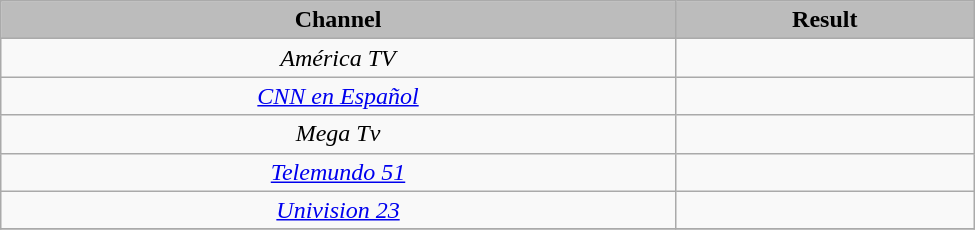<table class="wikitable" width=650px>
<tr style="text-align: center; top">
<th style="background:#bcbcbc;">Channel</th>
<th style="background:#bcbcbc;">Result</th>
</tr>
<tr style="text-align: center; top">
<td><em>América TV</em></td>
<td></td>
</tr>
<tr style="text-align: center; top">
<td><em><a href='#'>CNN en Español</a></em></td>
<td></td>
</tr>
<tr style="text-align: center; top">
<td><em>Mega Tv</em></td>
<td></td>
</tr>
<tr style="text-align: center; top">
<td><em><a href='#'>Telemundo 51</a></em></td>
<td></td>
</tr>
<tr style="text-align: center; top">
<td><em><a href='#'>Univision 23</a></em></td>
<td></td>
</tr>
<tr style="text-align: center; top">
</tr>
</table>
